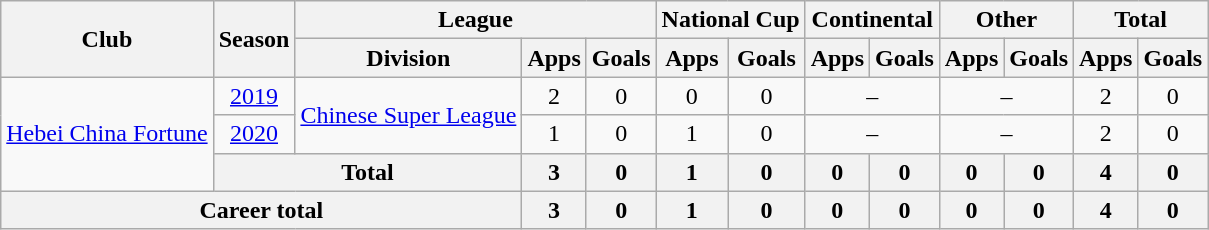<table class="wikitable" style="text-align: center">
<tr>
<th rowspan="2">Club</th>
<th rowspan="2">Season</th>
<th colspan="3">League</th>
<th colspan="2">National Cup</th>
<th colspan="2">Continental</th>
<th colspan="2">Other</th>
<th colspan="2">Total</th>
</tr>
<tr>
<th>Division</th>
<th>Apps</th>
<th>Goals</th>
<th>Apps</th>
<th>Goals</th>
<th>Apps</th>
<th>Goals</th>
<th>Apps</th>
<th>Goals</th>
<th>Apps</th>
<th>Goals</th>
</tr>
<tr>
<td rowspan=3><a href='#'>Hebei China Fortune</a></td>
<td><a href='#'>2019</a></td>
<td rowspan=2><a href='#'>Chinese Super League</a></td>
<td>2</td>
<td>0</td>
<td>0</td>
<td>0</td>
<td colspan="2">–</td>
<td colspan="2">–</td>
<td>2</td>
<td>0</td>
</tr>
<tr>
<td><a href='#'>2020</a></td>
<td>1</td>
<td>0</td>
<td>1</td>
<td>0</td>
<td colspan="2">–</td>
<td colspan="2">–</td>
<td>2</td>
<td>0</td>
</tr>
<tr>
<th colspan=2>Total</th>
<th>3</th>
<th>0</th>
<th>1</th>
<th>0</th>
<th>0</th>
<th>0</th>
<th>0</th>
<th>0</th>
<th>4</th>
<th>0</th>
</tr>
<tr>
<th colspan=3>Career total</th>
<th>3</th>
<th>0</th>
<th>1</th>
<th>0</th>
<th>0</th>
<th>0</th>
<th>0</th>
<th>0</th>
<th>4</th>
<th>0</th>
</tr>
</table>
